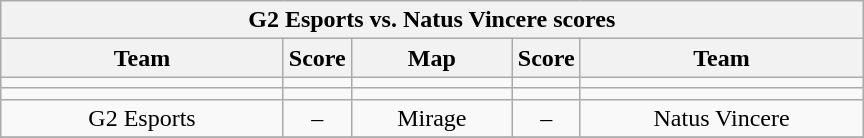<table class="wikitable" style="text-align: center;">
<tr>
<th colspan=5>G2 Esports vs. Natus Vincere scores</th>
</tr>
<tr>
<th width="181px">Team</th>
<th width="20px">Score</th>
<th width="100px">Map</th>
<th width="20px">Score</th>
<th width="181px">Team</th>
</tr>
<tr>
<td></td>
<td></td>
<td></td>
<td></td>
<td></td>
</tr>
<tr>
<td></td>
<td></td>
<td></td>
<td></td>
<td></td>
</tr>
<tr>
<td>G2 Esports</td>
<td>–</td>
<td>Mirage</td>
<td>–</td>
<td>Natus Vincere</td>
</tr>
<tr>
</tr>
</table>
